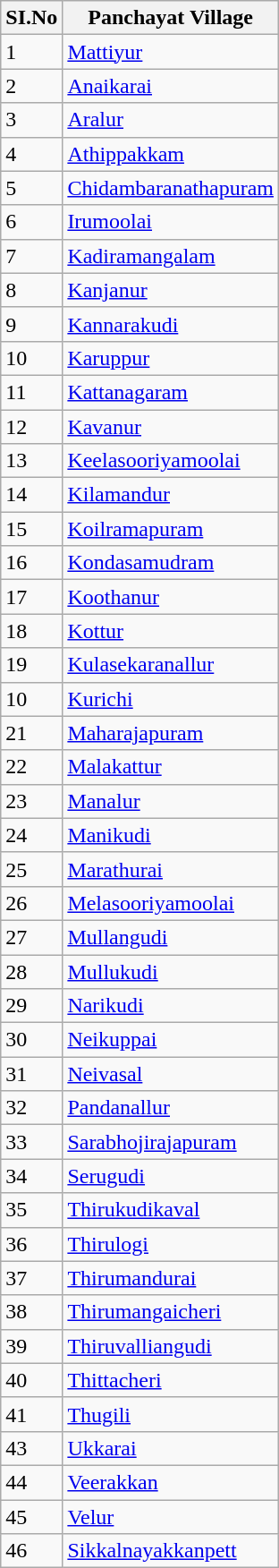<table class="wikitable sortable">
<tr>
<th>SI.No</th>
<th>Panchayat Village</th>
</tr>
<tr>
<td>1</td>
<td><a href='#'>Mattiyur</a></td>
</tr>
<tr>
<td>2</td>
<td><a href='#'>Anaikarai</a></td>
</tr>
<tr>
<td>3</td>
<td><a href='#'>Aralur</a></td>
</tr>
<tr>
<td>4</td>
<td><a href='#'>Athippakkam</a></td>
</tr>
<tr>
<td>5</td>
<td><a href='#'>Chidambaranathapuram</a></td>
</tr>
<tr>
<td>6</td>
<td><a href='#'>Irumoolai</a></td>
</tr>
<tr>
<td>7</td>
<td><a href='#'>Kadiramangalam</a></td>
</tr>
<tr>
<td>8</td>
<td><a href='#'>Kanjanur</a></td>
</tr>
<tr>
<td>9</td>
<td><a href='#'>Kannarakudi</a></td>
</tr>
<tr>
<td>10</td>
<td><a href='#'>Karuppur</a></td>
</tr>
<tr>
<td>11</td>
<td><a href='#'>Kattanagaram</a></td>
</tr>
<tr>
<td>12</td>
<td><a href='#'>Kavanur</a></td>
</tr>
<tr>
<td>13</td>
<td><a href='#'>Keelasooriyamoolai</a></td>
</tr>
<tr>
<td>14</td>
<td><a href='#'>Kilamandur</a></td>
</tr>
<tr>
<td>15</td>
<td><a href='#'>Koilramapuram</a></td>
</tr>
<tr>
<td>16</td>
<td><a href='#'>Kondasamudram</a></td>
</tr>
<tr>
<td>17</td>
<td><a href='#'>Koothanur</a></td>
</tr>
<tr>
<td>18</td>
<td><a href='#'>Kottur</a></td>
</tr>
<tr>
<td>19</td>
<td><a href='#'>Kulasekaranallur</a></td>
</tr>
<tr>
<td>10</td>
<td><a href='#'>Kurichi</a></td>
</tr>
<tr>
<td>21</td>
<td><a href='#'>Maharajapuram</a></td>
</tr>
<tr>
<td>22</td>
<td><a href='#'>Malakattur</a></td>
</tr>
<tr>
<td>23</td>
<td><a href='#'>Manalur</a></td>
</tr>
<tr>
<td>24</td>
<td><a href='#'>Manikudi</a></td>
</tr>
<tr>
<td>25</td>
<td><a href='#'>Marathurai</a></td>
</tr>
<tr>
<td>26</td>
<td><a href='#'>Melasooriyamoolai</a></td>
</tr>
<tr>
<td>27</td>
<td><a href='#'>Mullangudi</a></td>
</tr>
<tr>
<td>28</td>
<td><a href='#'>Mullukudi</a></td>
</tr>
<tr>
<td>29</td>
<td><a href='#'>Narikudi</a></td>
</tr>
<tr>
<td>30</td>
<td><a href='#'>Neikuppai</a></td>
</tr>
<tr>
<td>31</td>
<td><a href='#'>Neivasal</a></td>
</tr>
<tr>
<td>32</td>
<td><a href='#'>Pandanallur</a></td>
</tr>
<tr>
<td>33</td>
<td><a href='#'>Sarabhojirajapuram</a></td>
</tr>
<tr>
<td>34</td>
<td><a href='#'>Serugudi</a></td>
</tr>
<tr>
<td>35</td>
<td><a href='#'>Thirukudikaval</a></td>
</tr>
<tr>
<td>36</td>
<td><a href='#'>Thirulogi</a></td>
</tr>
<tr>
<td>37</td>
<td><a href='#'>Thirumandurai</a></td>
</tr>
<tr>
<td>38</td>
<td><a href='#'>Thirumangaicheri</a></td>
</tr>
<tr>
<td>39</td>
<td><a href='#'>Thiruvalliangudi</a></td>
</tr>
<tr>
<td>40</td>
<td><a href='#'>Thittacheri</a></td>
</tr>
<tr>
<td>41</td>
<td><a href='#'>Thugili</a></td>
</tr>
<tr>
<td>43</td>
<td><a href='#'>Ukkarai</a></td>
</tr>
<tr>
<td>44</td>
<td><a href='#'>Veerakkan</a></td>
</tr>
<tr>
<td>45</td>
<td><a href='#'>Velur</a></td>
</tr>
<tr>
<td>46</td>
<td><a href='#'>Sikkalnayakkanpett</a></td>
</tr>
</table>
